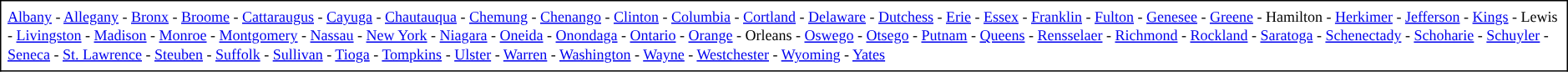<table border="1" cellspacing="0" cellpadding="5" rules="all" style="margin:1em 1em 1em 0; border-collapse:collapse; font-size:75%;">
<tr>
<td><a href='#'>Albany</a> - <a href='#'>Allegany</a> - <a href='#'>Bronx</a> - <a href='#'>Broome</a> - <a href='#'>Cattaraugus</a> - <a href='#'>Cayuga</a> - <a href='#'>Chautauqua</a> - <a href='#'>Chemung</a> - <a href='#'>Chenango</a> - <a href='#'>Clinton</a> - <a href='#'>Columbia</a> - <a href='#'>Cortland</a> - <a href='#'>Delaware</a> - <a href='#'>Dutchess</a> - <a href='#'>Erie</a> - <a href='#'>Essex</a> - <a href='#'>Franklin</a> - <a href='#'>Fulton</a> - <a href='#'>Genesee</a> - <a href='#'>Greene</a> - Hamilton - <a href='#'>Herkimer</a> - <a href='#'>Jefferson</a> - <a href='#'>Kings</a> - Lewis - <a href='#'>Livingston</a> - <a href='#'>Madison</a> - <a href='#'>Monroe</a> - <a href='#'>Montgomery</a> - <a href='#'>Nassau</a> - <a href='#'>New York</a> - <a href='#'>Niagara</a> - <a href='#'>Oneida</a> - <a href='#'>Onondaga</a> - <a href='#'>Ontario</a> - <a href='#'>Orange</a> - Orleans - <a href='#'>Oswego</a> - <a href='#'>Otsego</a> - <a href='#'>Putnam</a> - <a href='#'>Queens</a> - <a href='#'>Rensselaer</a> - <a href='#'>Richmond</a> - <a href='#'>Rockland</a> - <a href='#'>Saratoga</a> - <a href='#'>Schenectady</a> - <a href='#'>Schoharie</a> - <a href='#'>Schuyler</a> - <a href='#'>Seneca</a> - <a href='#'>St. Lawrence</a> - <a href='#'>Steuben</a> - <a href='#'>Suffolk</a> - <a href='#'>Sullivan</a> - <a href='#'>Tioga</a> - <a href='#'>Tompkins</a> - <a href='#'>Ulster</a> - <a href='#'>Warren</a> - <a href='#'>Washington</a> - <a href='#'>Wayne</a> - <a href='#'>Westchester</a> - <a href='#'>Wyoming</a> - <a href='#'>Yates</a></td>
</tr>
</table>
